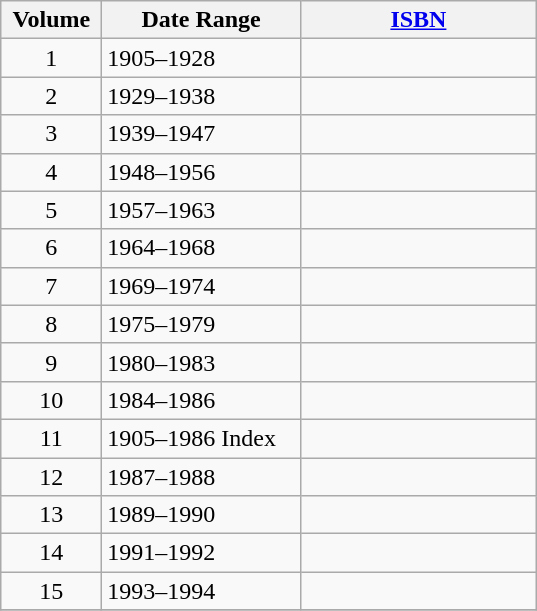<table class="wikitable">
<tr>
<th width="60">Volume</th>
<th width="125">Date Range</th>
<th width="150"><a href='#'>ISBN</a></th>
</tr>
<tr>
<td align=center>1</td>
<td>1905–1928</td>
<td></td>
</tr>
<tr>
<td align=center>2</td>
<td>1929–1938</td>
<td></td>
</tr>
<tr>
<td align=center>3</td>
<td>1939–1947</td>
<td></td>
</tr>
<tr>
<td align=center>4</td>
<td>1948–1956</td>
<td></td>
</tr>
<tr>
<td align=center>5</td>
<td>1957–1963</td>
<td></td>
</tr>
<tr>
<td align=center>6</td>
<td>1964–1968</td>
<td></td>
</tr>
<tr>
<td align=center>7</td>
<td>1969–1974</td>
<td></td>
</tr>
<tr>
<td align=center>8</td>
<td>1975–1979</td>
<td></td>
</tr>
<tr>
<td align=center>9</td>
<td>1980–1983</td>
<td></td>
</tr>
<tr>
<td align=center>10</td>
<td>1984–1986</td>
<td></td>
</tr>
<tr>
<td align=center>11</td>
<td>1905–1986 Index</td>
<td></td>
</tr>
<tr>
<td align=center>12</td>
<td>1987–1988</td>
<td></td>
</tr>
<tr>
<td align=center>13</td>
<td>1989–1990</td>
<td></td>
</tr>
<tr>
<td align=center>14</td>
<td>1991–1992</td>
<td></td>
</tr>
<tr>
<td align=center>15</td>
<td>1993–1994</td>
<td></td>
</tr>
<tr>
</tr>
</table>
